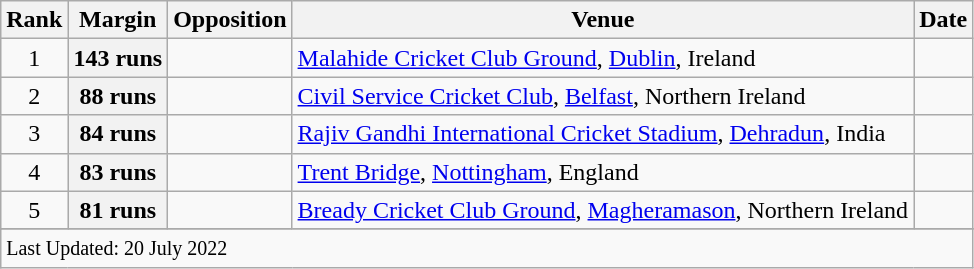<table class="wikitable plainrowheaders sortable">
<tr>
<th scope=col>Rank</th>
<th scope=col>Margin</th>
<th scope=col>Opposition</th>
<th scope=col>Venue</th>
<th scope=col>Date</th>
</tr>
<tr>
<td align=center>1</td>
<th scope=row style=text-align:center;>143 runs</th>
<td></td>
<td><a href='#'>Malahide Cricket Club Ground</a>, <a href='#'>Dublin</a>, Ireland</td>
<td></td>
</tr>
<tr>
<td align=center>2</td>
<th scope=row style=text-align:center;>88 runs</th>
<td></td>
<td><a href='#'>Civil Service Cricket Club</a>, <a href='#'>Belfast</a>, Northern Ireland</td>
<td></td>
</tr>
<tr>
<td align=center>3</td>
<th scope=row style=text-align:center;>84 runs</th>
<td></td>
<td><a href='#'>Rajiv Gandhi International Cricket Stadium</a>, <a href='#'>Dehradun</a>, India</td>
<td></td>
</tr>
<tr>
<td align=center>4</td>
<th scope=row style=text-align:center;>83 runs</th>
<td></td>
<td><a href='#'>Trent Bridge</a>, <a href='#'>Nottingham</a>, England</td>
<td> </td>
</tr>
<tr>
<td align=center>5</td>
<th scope=row style=text-align:center;>81 runs</th>
<td></td>
<td><a href='#'>Bready Cricket Club Ground</a>, <a href='#'>Magheramason</a>, Northern Ireland</td>
<td></td>
</tr>
<tr>
</tr>
<tr class=sortbottom>
<td colspan=5><small>Last Updated: 20 July 2022</small></td>
</tr>
</table>
